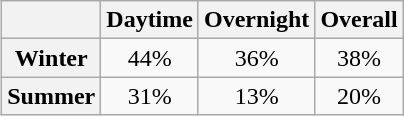<table class="wikitable" style="text-align:center; margin-left:1em; margin-bottom:1em; float:right;">
<tr>
<th></th>
<th>Daytime</th>
<th>Overnight</th>
<th>Overall</th>
</tr>
<tr>
<th>Winter</th>
<td>44%</td>
<td>36%</td>
<td>38%</td>
</tr>
<tr>
<th>Summer</th>
<td>31%</td>
<td>13%</td>
<td>20%</td>
</tr>
</table>
